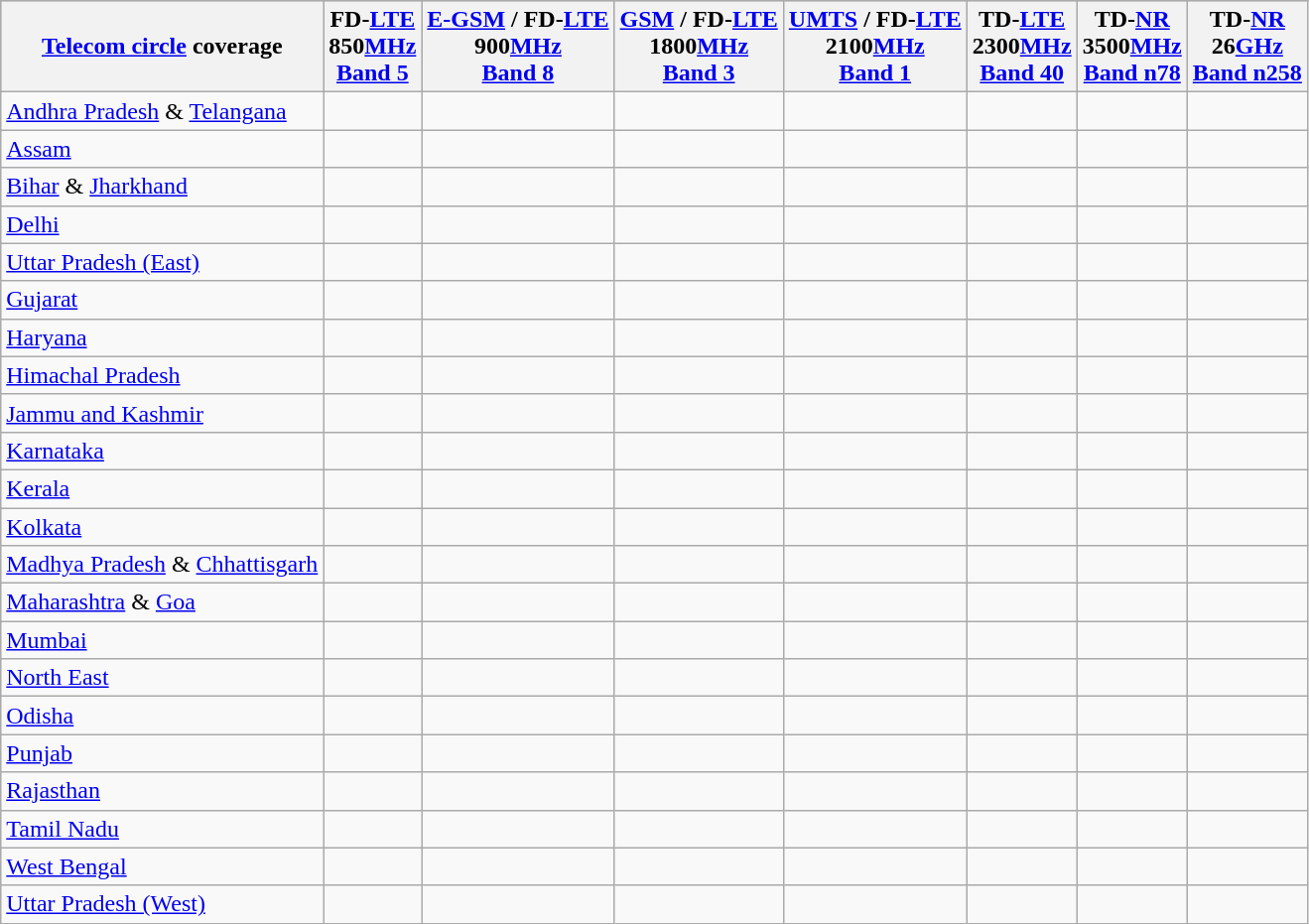<table class="wikitable sortable plainrowheaders">
<tr style="background:#ccc; text-align:center;">
<th scope="col"><a href='#'>Telecom circle</a> coverage</th>
<th scope="col">FD-<a href='#'>LTE</a><br>850<a href='#'>MHz</a><br><a href='#'>Band 5</a></th>
<th scope="col"><a href='#'>E-GSM</a> / FD-<a href='#'>LTE</a><br>900<a href='#'>MHz</a><br><a href='#'>Band 8</a></th>
<th scope="col"><a href='#'>GSM</a> / FD-<a href='#'>LTE</a><br>1800<a href='#'>MHz</a><br><a href='#'>Band 3</a></th>
<th scope="col"><a href='#'>UMTS</a> / FD-<a href='#'>LTE</a><br>2100<a href='#'>MHz</a><br><a href='#'>Band 1</a></th>
<th scope="col">TD-<a href='#'>LTE</a><br>2300<a href='#'>MHz</a><br><a href='#'>Band 40</a></th>
<th scope="col">TD-<a href='#'>NR</a><br>3500<a href='#'>MHz</a><br><a href='#'>Band n78</a></th>
<th scope="col">TD-<a href='#'>NR</a><br>26<a href='#'>GHz</a><br><a href='#'>Band n258</a></th>
</tr>
<tr>
<td><a href='#'>Andhra Pradesh</a> & <a href='#'>Telangana</a></td>
<td></td>
<td></td>
<td></td>
<td></td>
<td></td>
<td></td>
<td></td>
</tr>
<tr>
<td><a href='#'>Assam</a></td>
<td></td>
<td></td>
<td></td>
<td></td>
<td></td>
<td></td>
<td></td>
</tr>
<tr>
<td><a href='#'>Bihar</a> & <a href='#'>Jharkhand</a></td>
<td></td>
<td></td>
<td></td>
<td></td>
<td></td>
<td></td>
<td></td>
</tr>
<tr>
<td><a href='#'>Delhi</a></td>
<td></td>
<td></td>
<td></td>
<td></td>
<td></td>
<td></td>
<td></td>
</tr>
<tr>
<td><a href='#'>Uttar Pradesh (East)</a></td>
<td></td>
<td></td>
<td></td>
<td></td>
<td></td>
<td></td>
<td></td>
</tr>
<tr>
<td><a href='#'>Gujarat</a></td>
<td></td>
<td></td>
<td></td>
<td></td>
<td></td>
<td></td>
<td></td>
</tr>
<tr>
<td><a href='#'>Haryana</a></td>
<td></td>
<td></td>
<td></td>
<td></td>
<td></td>
<td></td>
<td></td>
</tr>
<tr>
<td><a href='#'>Himachal Pradesh</a></td>
<td></td>
<td></td>
<td></td>
<td></td>
<td></td>
<td></td>
<td></td>
</tr>
<tr>
<td><a href='#'>Jammu and Kashmir</a></td>
<td></td>
<td></td>
<td></td>
<td></td>
<td></td>
<td></td>
<td></td>
</tr>
<tr>
<td><a href='#'>Karnataka</a></td>
<td></td>
<td></td>
<td></td>
<td></td>
<td></td>
<td></td>
<td></td>
</tr>
<tr>
<td><a href='#'>Kerala</a></td>
<td></td>
<td></td>
<td></td>
<td></td>
<td></td>
<td></td>
<td></td>
</tr>
<tr>
<td><a href='#'>Kolkata</a></td>
<td></td>
<td></td>
<td></td>
<td></td>
<td></td>
<td></td>
<td></td>
</tr>
<tr>
<td><a href='#'>Madhya Pradesh</a> & <a href='#'>Chhattisgarh</a></td>
<td></td>
<td></td>
<td></td>
<td></td>
<td></td>
<td></td>
<td></td>
</tr>
<tr>
<td><a href='#'>Maharashtra</a> & <a href='#'>Goa</a></td>
<td></td>
<td></td>
<td></td>
<td></td>
<td></td>
<td></td>
<td></td>
</tr>
<tr>
<td><a href='#'>Mumbai</a></td>
<td></td>
<td></td>
<td></td>
<td></td>
<td></td>
<td></td>
<td></td>
</tr>
<tr>
<td><a href='#'>North East</a></td>
<td></td>
<td></td>
<td></td>
<td></td>
<td></td>
<td></td>
<td></td>
</tr>
<tr>
<td><a href='#'>Odisha</a></td>
<td></td>
<td></td>
<td></td>
<td></td>
<td></td>
<td></td>
<td></td>
</tr>
<tr>
<td><a href='#'>Punjab</a></td>
<td></td>
<td></td>
<td></td>
<td></td>
<td></td>
<td></td>
<td></td>
</tr>
<tr>
<td><a href='#'>Rajasthan</a></td>
<td></td>
<td></td>
<td></td>
<td></td>
<td></td>
<td></td>
<td></td>
</tr>
<tr>
<td><a href='#'>Tamil Nadu</a></td>
<td></td>
<td></td>
<td></td>
<td></td>
<td></td>
<td></td>
<td></td>
</tr>
<tr>
<td><a href='#'>West Bengal</a></td>
<td></td>
<td></td>
<td></td>
<td></td>
<td></td>
<td></td>
<td></td>
</tr>
<tr>
<td><a href='#'>Uttar Pradesh (West)</a></td>
<td></td>
<td></td>
<td></td>
<td></td>
<td></td>
<td></td>
<td></td>
</tr>
</table>
